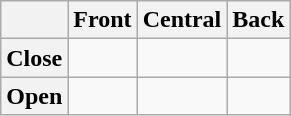<table class="wikitable" style="text-align: center;">
<tr>
<th></th>
<th>Front</th>
<th>Central</th>
<th>Back</th>
</tr>
<tr>
<th>Close</th>
<td></td>
<td></td>
<td></td>
</tr>
<tr>
<th>Open</th>
<td></td>
<td></td>
<td></td>
</tr>
</table>
